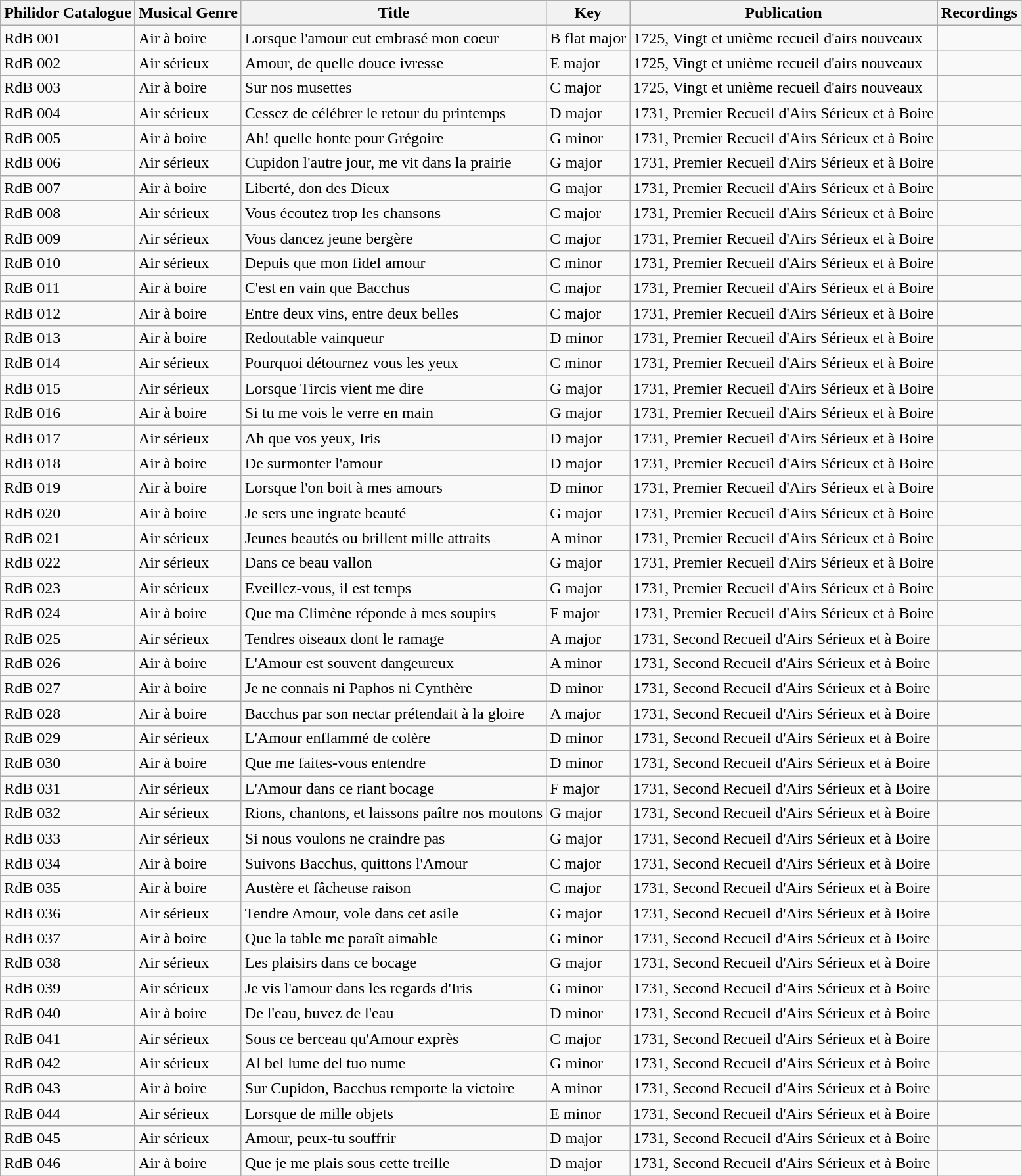<table class="wikitable">
<tr>
<th>Philidor Catalogue</th>
<th>Musical Genre</th>
<th>Title</th>
<th>Key</th>
<th>Publication</th>
<th>Recordings</th>
</tr>
<tr>
<td>RdB 001</td>
<td>Air à boire</td>
<td>Lorsque l'amour eut embrasé mon coeur</td>
<td>B flat major</td>
<td>1725, Vingt et unième recueil d'airs nouveaux</td>
<td></td>
</tr>
<tr>
<td>RdB 002</td>
<td>Air sérieux</td>
<td>Amour, de quelle douce ivresse</td>
<td>E major</td>
<td>1725, Vingt et unième recueil d'airs nouveaux</td>
<td></td>
</tr>
<tr>
<td>RdB 003</td>
<td>Air à boire</td>
<td>Sur nos musettes</td>
<td>C major</td>
<td>1725, Vingt et unième recueil d'airs nouveaux</td>
<td></td>
</tr>
<tr>
<td>RdB 004</td>
<td>Air sérieux</td>
<td>Cessez de célébrer le retour du printemps</td>
<td>D major</td>
<td>1731, Premier Recueil d'Airs Sérieux et à Boire</td>
<td></td>
</tr>
<tr>
<td>RdB 005</td>
<td>Air à boire</td>
<td>Ah! quelle honte pour Grégoire</td>
<td>G minor</td>
<td>1731, Premier Recueil d'Airs Sérieux et à Boire</td>
<td></td>
</tr>
<tr>
<td>RdB 006</td>
<td>Air sérieux</td>
<td>Cupidon l'autre jour, me vit dans la prairie</td>
<td>G major</td>
<td>1731, Premier Recueil d'Airs Sérieux et à Boire</td>
<td></td>
</tr>
<tr>
<td>RdB 007</td>
<td>Air à boire</td>
<td>Liberté, don des Dieux</td>
<td>G major</td>
<td>1731, Premier Recueil d'Airs Sérieux et à Boire</td>
<td></td>
</tr>
<tr>
<td>RdB 008</td>
<td>Air sérieux</td>
<td>Vous écoutez trop les chansons</td>
<td>C major</td>
<td>1731, Premier Recueil d'Airs Sérieux et à Boire</td>
<td></td>
</tr>
<tr>
<td>RdB 009</td>
<td>Air sérieux</td>
<td>Vous dancez jeune bergère</td>
<td>C major</td>
<td>1731, Premier Recueil d'Airs Sérieux et à Boire</td>
<td></td>
</tr>
<tr>
<td>RdB 010</td>
<td>Air sérieux</td>
<td>Depuis que mon fidel amour</td>
<td>C minor</td>
<td>1731, Premier Recueil d'Airs Sérieux et à Boire</td>
<td></td>
</tr>
<tr>
<td>RdB 011</td>
<td>Air à boire</td>
<td>C'est en vain que Bacchus</td>
<td>C major</td>
<td>1731, Premier Recueil d'Airs Sérieux et à Boire</td>
<td></td>
</tr>
<tr>
<td>RdB 012</td>
<td>Air à boire</td>
<td>Entre deux vins, entre deux belles</td>
<td>C major</td>
<td>1731, Premier Recueil d'Airs Sérieux et à Boire</td>
<td></td>
</tr>
<tr>
<td>RdB 013</td>
<td>Air à boire</td>
<td>Redoutable vainqueur</td>
<td>D minor</td>
<td>1731, Premier Recueil d'Airs Sérieux et à Boire</td>
<td></td>
</tr>
<tr>
<td>RdB 014</td>
<td>Air sérieux</td>
<td>Pourquoi détournez vous les yeux</td>
<td>C minor</td>
<td>1731, Premier Recueil d'Airs Sérieux et à Boire</td>
<td></td>
</tr>
<tr>
<td>RdB 015</td>
<td>Air sérieux</td>
<td>Lorsque Tircis vient me dire</td>
<td>G major</td>
<td>1731, Premier Recueil d'Airs Sérieux et à Boire</td>
<td></td>
</tr>
<tr>
<td>RdB 016</td>
<td>Air à boire</td>
<td>Si tu me vois le verre en main</td>
<td>G major</td>
<td>1731, Premier Recueil d'Airs Sérieux et à Boire</td>
<td></td>
</tr>
<tr>
<td>RdB 017</td>
<td>Air sérieux</td>
<td>Ah que vos yeux, Iris</td>
<td>D major</td>
<td>1731, Premier Recueil d'Airs Sérieux et à Boire</td>
<td></td>
</tr>
<tr>
<td>RdB 018</td>
<td>Air à boire</td>
<td>De surmonter l'amour</td>
<td>D major</td>
<td>1731, Premier Recueil d'Airs Sérieux et à Boire</td>
<td></td>
</tr>
<tr>
<td>RdB 019</td>
<td>Air à boire</td>
<td>Lorsque l'on boit à mes amours</td>
<td>D minor</td>
<td>1731, Premier Recueil d'Airs Sérieux et à Boire</td>
<td></td>
</tr>
<tr>
<td>RdB 020</td>
<td>Air à boire</td>
<td>Je sers une ingrate beauté</td>
<td>G major</td>
<td>1731, Premier Recueil d'Airs Sérieux et à Boire</td>
<td></td>
</tr>
<tr>
<td>RdB 021</td>
<td>Air sérieux</td>
<td>Jeunes beautés ou brillent mille attraits</td>
<td>A minor</td>
<td>1731, Premier Recueil d'Airs Sérieux et à Boire</td>
<td></td>
</tr>
<tr>
<td>RdB 022</td>
<td>Air sérieux</td>
<td>Dans ce beau vallon</td>
<td>G major</td>
<td>1731, Premier Recueil d'Airs Sérieux et à Boire</td>
<td></td>
</tr>
<tr>
<td>RdB 023</td>
<td>Air sérieux</td>
<td>Eveillez-vous, il est temps</td>
<td>G major</td>
<td>1731, Premier Recueil d'Airs Sérieux et à Boire</td>
<td></td>
</tr>
<tr>
<td>RdB 024</td>
<td>Air à boire</td>
<td>Que ma Climène réponde à mes soupirs</td>
<td>F major</td>
<td>1731, Premier Recueil d'Airs Sérieux et à Boire</td>
<td></td>
</tr>
<tr>
<td>RdB 025</td>
<td>Air sérieux</td>
<td>Tendres oiseaux dont le ramage</td>
<td>A major</td>
<td>1731, Second Recueil d'Airs Sérieux et à Boire</td>
<td></td>
</tr>
<tr>
<td>RdB 026</td>
<td>Air à boire</td>
<td>L'Amour est souvent dangeureux</td>
<td>A minor</td>
<td>1731, Second Recueil d'Airs Sérieux et à Boire</td>
<td></td>
</tr>
<tr>
<td>RdB 027</td>
<td>Air à boire</td>
<td>Je ne connais ni Paphos ni Cynthère</td>
<td>D minor</td>
<td>1731, Second Recueil d'Airs Sérieux et à Boire</td>
<td></td>
</tr>
<tr>
<td>RdB 028</td>
<td>Air à boire</td>
<td>Bacchus par son nectar prétendait à la gloire</td>
<td>A major</td>
<td>1731, Second Recueil d'Airs Sérieux et à Boire</td>
<td></td>
</tr>
<tr>
<td>RdB 029</td>
<td>Air sérieux</td>
<td>L'Amour enflammé de colère</td>
<td>D minor</td>
<td>1731, Second Recueil d'Airs Sérieux et à Boire</td>
<td></td>
</tr>
<tr>
<td>RdB 030</td>
<td>Air à boire</td>
<td>Que me faites-vous entendre</td>
<td>D minor</td>
<td>1731, Second Recueil d'Airs Sérieux et à Boire</td>
<td></td>
</tr>
<tr>
<td>RdB 031</td>
<td>Air sérieux</td>
<td>L'Amour dans ce riant bocage</td>
<td>F major</td>
<td>1731, Second Recueil d'Airs Sérieux et à Boire</td>
<td></td>
</tr>
<tr>
<td>RdB 032</td>
<td>Air sérieux</td>
<td>Rions, chantons, et laissons paître nos moutons</td>
<td>G major</td>
<td>1731, Second Recueil d'Airs Sérieux et à Boire</td>
<td></td>
</tr>
<tr>
<td>RdB 033</td>
<td>Air sérieux</td>
<td>Si nous voulons ne craindre pas</td>
<td>G major</td>
<td>1731, Second Recueil d'Airs Sérieux et à Boire</td>
<td></td>
</tr>
<tr>
<td>RdB 034</td>
<td>Air à boire</td>
<td>Suivons Bacchus, quittons l'Amour</td>
<td>C major</td>
<td>1731, Second Recueil d'Airs Sérieux et à Boire</td>
<td></td>
</tr>
<tr>
<td>RdB 035</td>
<td>Air à boire</td>
<td>Austère et fâcheuse raison</td>
<td>C major</td>
<td>1731, Second Recueil d'Airs Sérieux et à Boire</td>
<td></td>
</tr>
<tr>
<td>RdB 036</td>
<td>Air sérieux</td>
<td>Tendre Amour, vole dans cet asile</td>
<td>G major</td>
<td>1731, Second Recueil d'Airs Sérieux et à Boire</td>
<td></td>
</tr>
<tr>
<td>RdB 037</td>
<td>Air à boire</td>
<td>Que la table me paraît aimable</td>
<td>G minor</td>
<td>1731, Second Recueil d'Airs Sérieux et à Boire</td>
<td></td>
</tr>
<tr>
<td>RdB 038</td>
<td>Air sérieux</td>
<td>Les plaisirs dans ce bocage</td>
<td>G major</td>
<td>1731, Second Recueil d'Airs Sérieux et à Boire</td>
<td></td>
</tr>
<tr>
<td>RdB 039</td>
<td>Air sérieux</td>
<td>Je vis l'amour dans les regards d'Iris</td>
<td>G minor</td>
<td>1731, Second Recueil d'Airs Sérieux et à Boire</td>
<td></td>
</tr>
<tr>
<td>RdB 040</td>
<td>Air à boire</td>
<td>De l'eau, buvez de l'eau</td>
<td>D minor</td>
<td>1731, Second Recueil d'Airs Sérieux et à Boire</td>
<td></td>
</tr>
<tr>
<td>RdB 041</td>
<td>Air sérieux</td>
<td>Sous ce berceau qu'Amour exprès</td>
<td>C major</td>
<td>1731, Second Recueil d'Airs Sérieux et à Boire</td>
<td></td>
</tr>
<tr>
<td>RdB 042</td>
<td>Air sérieux</td>
<td>Al bel lume del tuo nume</td>
<td>G minor</td>
<td>1731, Second Recueil d'Airs Sérieux et à Boire</td>
<td></td>
</tr>
<tr>
<td>RdB 043</td>
<td>Air à boire</td>
<td>Sur Cupidon, Bacchus remporte la victoire</td>
<td>A minor</td>
<td>1731, Second Recueil d'Airs Sérieux et à Boire</td>
<td></td>
</tr>
<tr>
<td>RdB 044</td>
<td>Air sérieux</td>
<td>Lorsque de mille objets</td>
<td>E minor</td>
<td>1731, Second Recueil d'Airs Sérieux et à Boire</td>
<td></td>
</tr>
<tr>
<td>RdB 045</td>
<td>Air sérieux</td>
<td>Amour, peux-tu souffrir</td>
<td>D major</td>
<td>1731, Second Recueil d'Airs Sérieux et à Boire</td>
<td></td>
</tr>
<tr>
<td>RdB 046</td>
<td>Air à boire</td>
<td>Que je me plais sous cette treille</td>
<td>D major</td>
<td>1731, Second Recueil d'Airs Sérieux et à Boire</td>
<td></td>
</tr>
</table>
